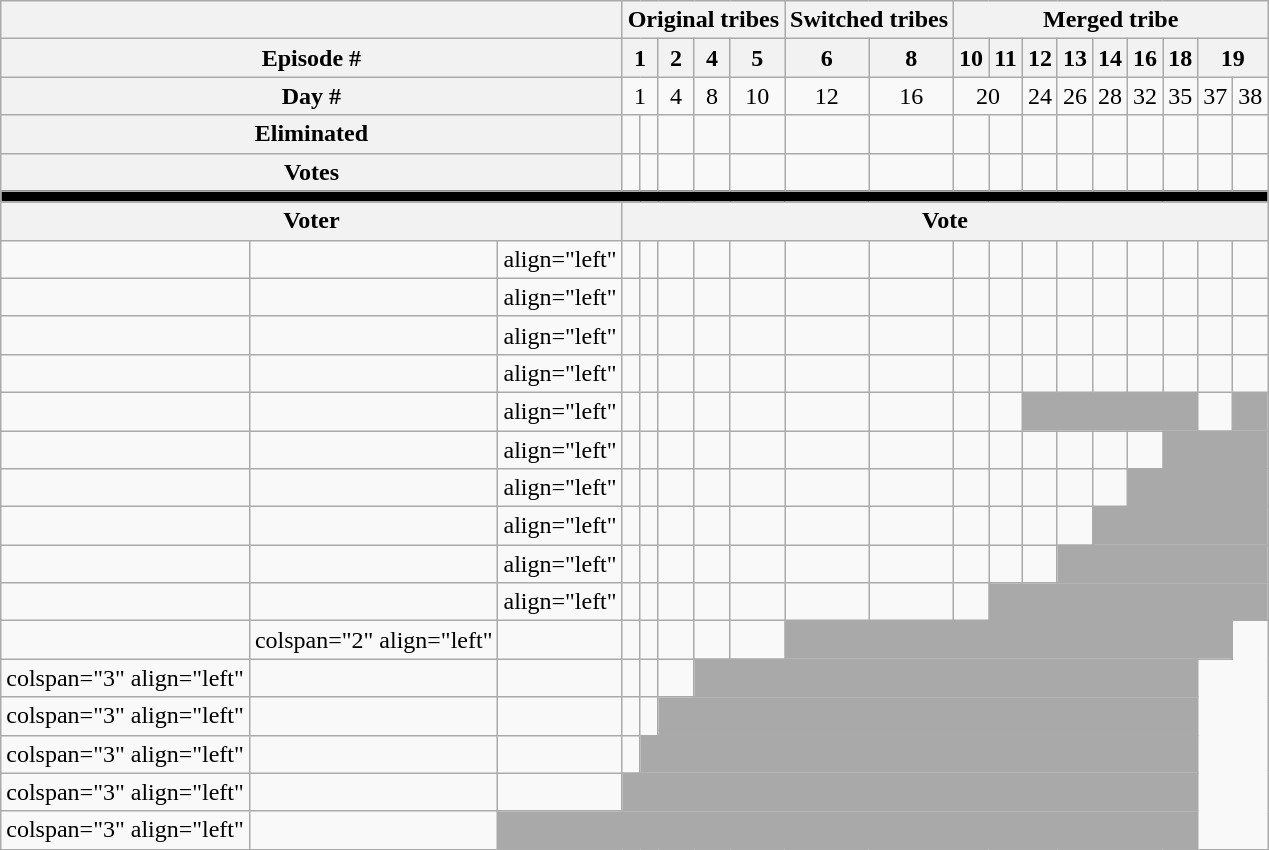<table class="wikitable" style="text-align:center">
<tr>
<th colspan="3"></th>
<th colspan="5">Original tribes</th>
<th colspan="2">Switched tribes</th>
<th colspan="9">Merged tribe</th>
</tr>
<tr>
<th colspan="3">Episode #</th>
<th colspan="2">1</th>
<th>2</th>
<th>4</th>
<th>5</th>
<th>6</th>
<th>8</th>
<th>10</th>
<th>11</th>
<th>12</th>
<th>13</th>
<th>14</th>
<th>16</th>
<th>18</th>
<th colspan="2">19</th>
</tr>
<tr>
<th colspan="3">Day #</th>
<td colspan="2">1</td>
<td>4</td>
<td>8</td>
<td>10</td>
<td>12</td>
<td>16</td>
<td colspan="2">20</td>
<td>24</td>
<td>26</td>
<td>28</td>
<td>32</td>
<td>35</td>
<td>37</td>
<td>38</td>
</tr>
<tr>
<th colspan="3">Eliminated</th>
<td></td>
<td></td>
<td></td>
<td></td>
<td></td>
<td></td>
<td></td>
<td></td>
<td></td>
<td></td>
<td></td>
<td></td>
<td></td>
<td></td>
<td></td>
<td></td>
</tr>
<tr>
<th colspan="3">Votes</th>
<td></td>
<td></td>
<td></td>
<td></td>
<td></td>
<td></td>
<td></td>
<td></td>
<td></td>
<td></td>
<td></td>
<td></td>
<td></td>
<td></td>
<td></td>
<td></td>
</tr>
<tr>
<td bgcolor=black colspan=19></td>
</tr>
<tr>
<th colspan="3">Voter</th>
<th colspan="16">Vote</th>
</tr>
<tr>
<td></td>
<td></td>
<td>align="left" </td>
<td></td>
<td></td>
<td></td>
<td></td>
<td></td>
<td></td>
<td></td>
<td></td>
<td></td>
<td></td>
<td></td>
<td></td>
<td></td>
<td></td>
<td></td>
<td></td>
</tr>
<tr>
<td></td>
<td></td>
<td>align="left" </td>
<td></td>
<td></td>
<td></td>
<td></td>
<td></td>
<td></td>
<td></td>
<td></td>
<td></td>
<td></td>
<td></td>
<td></td>
<td></td>
<td></td>
<td></td>
<td></td>
</tr>
<tr>
<td></td>
<td></td>
<td>align="left" </td>
<td></td>
<td></td>
<td></td>
<td></td>
<td></td>
<td></td>
<td></td>
<td></td>
<td></td>
<td></td>
<td></td>
<td></td>
<td></td>
<td></td>
<td></td>
<td></td>
</tr>
<tr>
<td></td>
<td></td>
<td>align="left" </td>
<td></td>
<td></td>
<td></td>
<td></td>
<td></td>
<td></td>
<td></td>
<td></td>
<td></td>
<td></td>
<td></td>
<td></td>
<td></td>
<td></td>
<td></td>
<td></td>
</tr>
<tr>
<td></td>
<td></td>
<td>align="left" </td>
<td></td>
<td></td>
<td></td>
<td></td>
<td></td>
<td></td>
<td></td>
<td></td>
<td></td>
<td colspan="5" bgcolor=darkgray></td>
<td></td>
<td bgcolor=darkgray></td>
</tr>
<tr>
<td></td>
<td></td>
<td>align="left" </td>
<td></td>
<td></td>
<td></td>
<td></td>
<td></td>
<td></td>
<td></td>
<td></td>
<td></td>
<td></td>
<td></td>
<td></td>
<td></td>
<td colspan="3" bgcolor=darkgray></td>
</tr>
<tr>
<td></td>
<td></td>
<td>align="left" </td>
<td></td>
<td></td>
<td></td>
<td></td>
<td></td>
<td></td>
<td></td>
<td></td>
<td></td>
<td></td>
<td></td>
<td></td>
<td colspan="4" bgcolor=darkgray></td>
</tr>
<tr>
<td></td>
<td></td>
<td>align="left" </td>
<td></td>
<td></td>
<td></td>
<td></td>
<td></td>
<td></td>
<td></td>
<td></td>
<td></td>
<td></td>
<td></td>
<td colspan="5" bgcolor=darkgray></td>
</tr>
<tr>
<td></td>
<td></td>
<td>align="left" </td>
<td></td>
<td></td>
<td></td>
<td></td>
<td></td>
<td></td>
<td></td>
<td></td>
<td></td>
<td></td>
<td colspan="6" bgcolor=darkgray></td>
</tr>
<tr>
<td></td>
<td></td>
<td>align="left" </td>
<td></td>
<td></td>
<td></td>
<td></td>
<td></td>
<td></td>
<td></td>
<td></td>
<td colspan="8" bgcolor=darkgray></td>
</tr>
<tr>
<td></td>
<td>colspan="2" align="left" </td>
<td></td>
<td></td>
<td></td>
<td></td>
<td></td>
<td></td>
<td colspan="10" bgcolor=darkgray></td>
</tr>
<tr>
<td>colspan="3" align="left" </td>
<td></td>
<td></td>
<td></td>
<td></td>
<td></td>
<td colspan="11" bgcolor=darkgray></td>
</tr>
<tr>
<td>colspan="3" align="left" </td>
<td></td>
<td></td>
<td></td>
<td></td>
<td colspan="12" bgcolor=darkgray></td>
</tr>
<tr>
<td>colspan="3" align="left" </td>
<td></td>
<td></td>
<td></td>
<td colspan="13" bgcolor=darkgray></td>
</tr>
<tr>
<td>colspan="3" align="left" </td>
<td></td>
<td></td>
<td colspan="14" bgcolor=darkgray></td>
</tr>
<tr>
<td>colspan="3" align="left" </td>
<td></td>
<td colspan="15" bgcolor=darkgray></td>
</tr>
</table>
